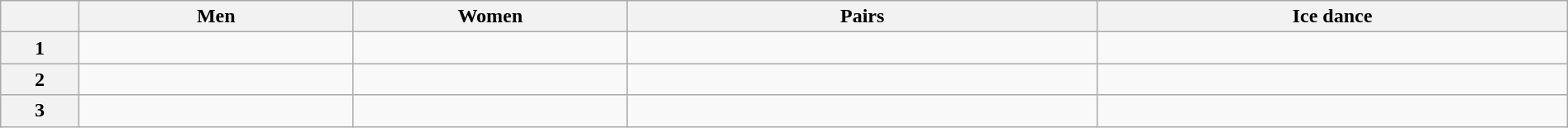<table class="wikitable unsortable" style="text-align:left; width:100%">
<tr>
<th scope="col" style="width:5%"></th>
<th scope="col" style="width:17.5%">Men</th>
<th scope="col" style="width:17.5%">Women</th>
<th scope="col" style="width:30%">Pairs</th>
<th scope="col" style="width:30%">Ice dance</th>
</tr>
<tr>
<th scope="row">1</th>
<td></td>
<td></td>
<td></td>
<td></td>
</tr>
<tr>
<th scope="row">2</th>
<td></td>
<td></td>
<td></td>
<td></td>
</tr>
<tr>
<th scope="row">3</th>
<td></td>
<td></td>
<td></td>
<td></td>
</tr>
</table>
